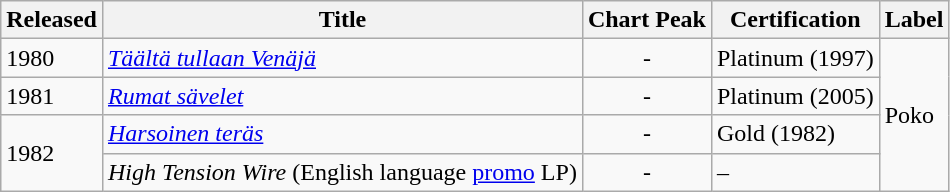<table class="wikitable">
<tr>
<th>Released</th>
<th>Title</th>
<th>Chart Peak</th>
<th>Certification</th>
<th>Label</th>
</tr>
<tr>
<td>1980</td>
<td><em><a href='#'>Täältä tullaan Venäjä</a></em></td>
<td align="center">-</td>
<td>Platinum (1997)</td>
<td rowspan="4">Poko</td>
</tr>
<tr>
<td>1981</td>
<td><em><a href='#'>Rumat sävelet</a></em></td>
<td align="center">-</td>
<td>Platinum (2005)</td>
</tr>
<tr>
<td rowspan="2">1982</td>
<td><em><a href='#'>Harsoinen teräs</a></em></td>
<td align="center">-</td>
<td>Gold (1982)</td>
</tr>
<tr>
<td><em>High Tension Wire</em> (English language <a href='#'>promo</a> LP)</td>
<td align="center">-</td>
<td>–</td>
</tr>
</table>
